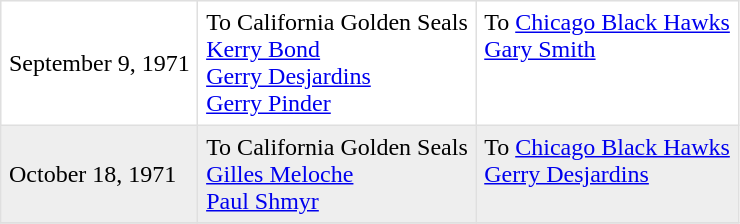<table border=1 style="border-collapse:collapse" bordercolor="#DFDFDF"  cellpadding="5">
<tr>
<td>September 9, 1971</td>
<td valign="top">To California Golden Seals<br><a href='#'>Kerry Bond</a><br><a href='#'>Gerry Desjardins</a><br><a href='#'>Gerry Pinder</a></td>
<td valign="top">To <a href='#'>Chicago Black Hawks</a><br><a href='#'>Gary Smith</a></td>
</tr>
<tr bgcolor="#eeeeee">
<td>October 18, 1971</td>
<td valign="top">To California Golden Seals<br><a href='#'>Gilles Meloche</a><br><a href='#'>Paul Shmyr</a></td>
<td valign="top">To <a href='#'>Chicago Black Hawks</a><br><a href='#'>Gerry Desjardins</a></td>
</tr>
<tr>
</tr>
</table>
